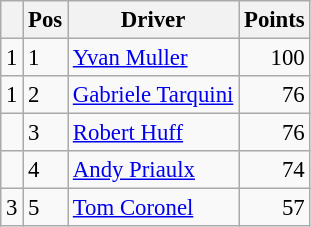<table class="wikitable" style="font-size: 95%;">
<tr>
<th></th>
<th>Pos</th>
<th>Driver</th>
<th>Points</th>
</tr>
<tr>
<td align="left"> 1</td>
<td>1</td>
<td> <a href='#'>Yvan Muller</a></td>
<td align="right">100</td>
</tr>
<tr>
<td align="left"> 1</td>
<td>2</td>
<td> <a href='#'>Gabriele Tarquini</a></td>
<td align="right">76</td>
</tr>
<tr>
<td align="left"></td>
<td>3</td>
<td> <a href='#'>Robert Huff</a></td>
<td align="right">76</td>
</tr>
<tr>
<td align="left"></td>
<td>4</td>
<td> <a href='#'>Andy Priaulx</a></td>
<td align="right">74</td>
</tr>
<tr>
<td align="left"> 3</td>
<td>5</td>
<td> <a href='#'>Tom Coronel</a></td>
<td align="right">57</td>
</tr>
</table>
